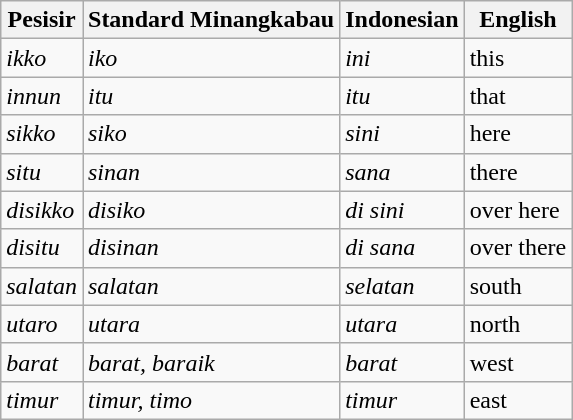<table class="wikitable">
<tr>
<th>Pesisir</th>
<th>Standard Minangkabau</th>
<th>Indonesian</th>
<th>English</th>
</tr>
<tr>
<td><em>ikko</em></td>
<td><em>iko</em></td>
<td><em>ini</em></td>
<td>this</td>
</tr>
<tr>
<td><em>innun</em></td>
<td><em>itu</em></td>
<td><em>itu</em></td>
<td>that</td>
</tr>
<tr>
<td><em>sikko</em></td>
<td><em>siko</em></td>
<td><em>sini</em></td>
<td>here</td>
</tr>
<tr>
<td><em>situ</em></td>
<td><em>sinan</em></td>
<td><em>sana</em></td>
<td>there</td>
</tr>
<tr>
<td><em>disikko</em></td>
<td><em>disiko</em></td>
<td><em>di sini</em></td>
<td>over here</td>
</tr>
<tr>
<td><em>disitu</em></td>
<td><em>disinan</em></td>
<td><em>di sana</em></td>
<td>over there</td>
</tr>
<tr>
<td><em>salatan</em></td>
<td><em>salatan</em></td>
<td><em>selatan</em></td>
<td>south</td>
</tr>
<tr>
<td><em>utaro</em></td>
<td><em>utara</em></td>
<td><em>utara</em></td>
<td>north</td>
</tr>
<tr>
<td><em>barat</em></td>
<td><em>barat, baraik</em></td>
<td><em>barat</em></td>
<td>west</td>
</tr>
<tr>
<td><em>timur</em></td>
<td><em>timur, timo</em></td>
<td><em>timur</em></td>
<td>east</td>
</tr>
</table>
